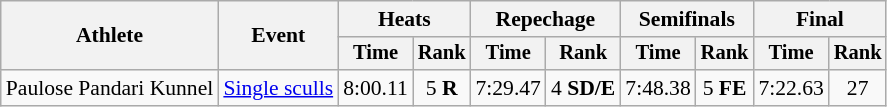<table class="wikitable" style="font-size:90%;">
<tr>
<th rowspan="2">Athlete</th>
<th rowspan="2">Event</th>
<th colspan="2">Heats</th>
<th colspan="2">Repechage</th>
<th colspan="2">Semifinals</th>
<th colspan="2">Final</th>
</tr>
<tr style="font-size:95%">
<th>Time</th>
<th>Rank</th>
<th>Time</th>
<th>Rank</th>
<th>Time</th>
<th>Rank</th>
<th>Time</th>
<th>Rank</th>
</tr>
<tr align=center>
<td align=left>Paulose Pandari Kunnel</td>
<td align=left><a href='#'>Single sculls</a></td>
<td>8:00.11</td>
<td>5 <strong>R</strong></td>
<td>7:29.47</td>
<td>4 <strong>SD/E</strong></td>
<td>7:48.38</td>
<td>5 <strong>FE</strong></td>
<td>7:22.63</td>
<td>27</td>
</tr>
</table>
